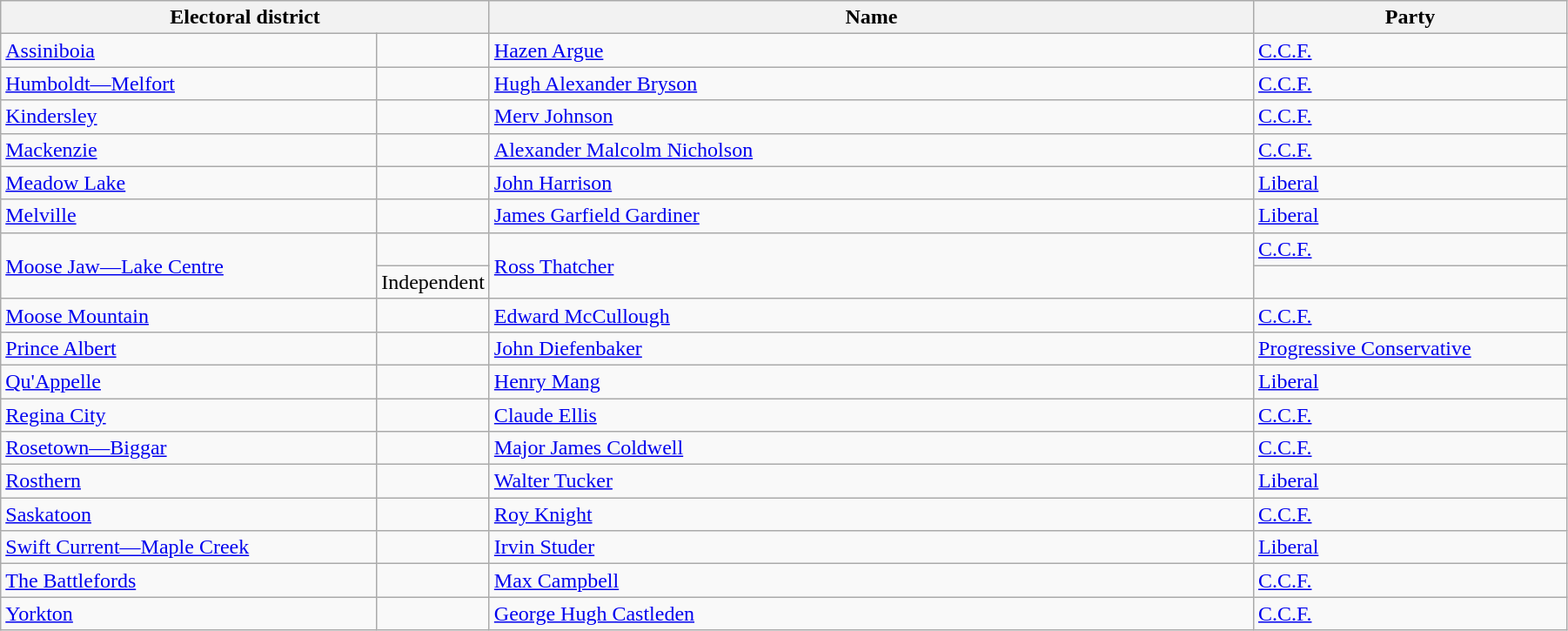<table class="wikitable" width=95%>
<tr>
<th colspan=2 width=25%>Electoral district</th>
<th>Name</th>
<th width=20%>Party</th>
</tr>
<tr>
<td width=24%><a href='#'>Assiniboia</a></td>
<td></td>
<td><a href='#'>Hazen Argue</a></td>
<td><a href='#'>C.C.F.</a></td>
</tr>
<tr>
<td><a href='#'>Humboldt—Melfort</a></td>
<td></td>
<td><a href='#'>Hugh Alexander Bryson</a></td>
<td><a href='#'>C.C.F.</a></td>
</tr>
<tr>
<td><a href='#'>Kindersley</a></td>
<td></td>
<td><a href='#'>Merv Johnson</a></td>
<td><a href='#'>C.C.F.</a></td>
</tr>
<tr>
<td><a href='#'>Mackenzie</a></td>
<td></td>
<td><a href='#'>Alexander Malcolm Nicholson</a></td>
<td><a href='#'>C.C.F.</a></td>
</tr>
<tr>
<td><a href='#'>Meadow Lake</a></td>
<td></td>
<td><a href='#'>John Harrison</a></td>
<td><a href='#'>Liberal</a></td>
</tr>
<tr>
<td><a href='#'>Melville</a></td>
<td></td>
<td><a href='#'>James Garfield Gardiner</a></td>
<td><a href='#'>Liberal</a></td>
</tr>
<tr>
<td rowspan=2><a href='#'>Moose Jaw—Lake Centre</a></td>
<td></td>
<td rowspan=2><a href='#'>Ross Thatcher</a></td>
<td><a href='#'>C.C.F.</a></td>
</tr>
<tr>
<td>Independent</td>
</tr>
<tr>
<td><a href='#'>Moose Mountain</a></td>
<td></td>
<td><a href='#'>Edward McCullough</a></td>
<td><a href='#'>C.C.F.</a></td>
</tr>
<tr>
<td><a href='#'>Prince Albert</a></td>
<td></td>
<td><a href='#'>John Diefenbaker</a></td>
<td><a href='#'>Progressive Conservative</a></td>
</tr>
<tr>
<td><a href='#'>Qu'Appelle</a></td>
<td></td>
<td><a href='#'>Henry Mang</a></td>
<td><a href='#'>Liberal</a></td>
</tr>
<tr>
<td><a href='#'>Regina City</a></td>
<td></td>
<td><a href='#'>Claude Ellis</a></td>
<td><a href='#'>C.C.F.</a></td>
</tr>
<tr>
<td><a href='#'>Rosetown—Biggar</a></td>
<td></td>
<td><a href='#'>Major James Coldwell</a></td>
<td><a href='#'>C.C.F.</a></td>
</tr>
<tr>
<td><a href='#'>Rosthern</a></td>
<td></td>
<td><a href='#'>Walter Tucker</a></td>
<td><a href='#'>Liberal</a></td>
</tr>
<tr>
<td><a href='#'>Saskatoon</a></td>
<td></td>
<td><a href='#'>Roy Knight</a></td>
<td><a href='#'>C.C.F.</a></td>
</tr>
<tr>
<td><a href='#'>Swift Current—Maple Creek</a></td>
<td></td>
<td><a href='#'>Irvin Studer</a></td>
<td><a href='#'>Liberal</a></td>
</tr>
<tr>
<td><a href='#'>The Battlefords</a></td>
<td></td>
<td><a href='#'>Max Campbell</a></td>
<td><a href='#'>C.C.F.</a></td>
</tr>
<tr>
<td><a href='#'>Yorkton</a></td>
<td></td>
<td><a href='#'>George Hugh Castleden</a></td>
<td><a href='#'>C.C.F.</a></td>
</tr>
</table>
